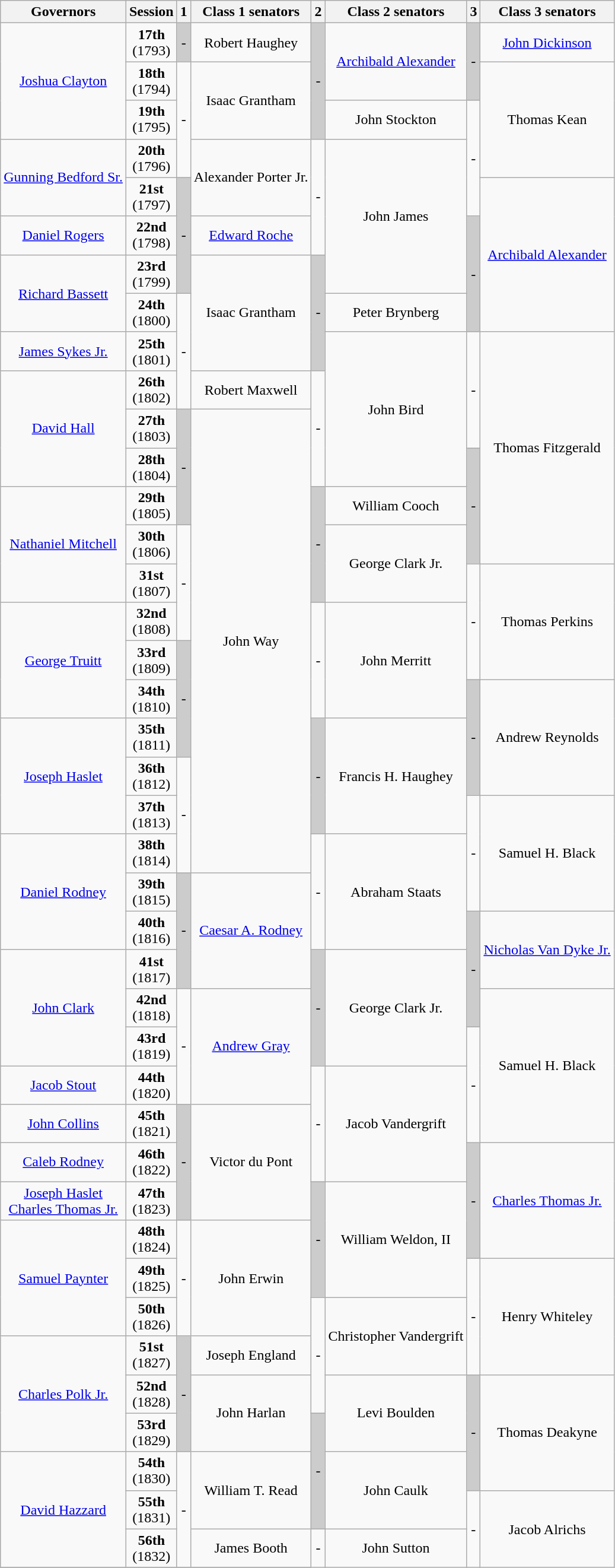<table class="wikitable" align=center>
<tr align=center>
<th>Governors</th>
<th>Session</th>
<th>1</th>
<th>Class 1 senators</th>
<th>2</th>
<th>Class 2 senators</th>
<th>3</th>
<th>Class 3 senators</th>
</tr>
<tr align=center>
<td rowspan="3"><a href='#'>Joshua Clayton</a></td>
<td><strong>17th</strong><br>(1793)</td>
<td bgcolor=#CCCCCC rowspan="1">-</td>
<td rowspan="1">Robert Haughey</td>
<td bgcolor=#CCCCCC rowspan="3">-</td>
<td rowspan="2"><a href='#'>Archibald Alexander</a></td>
<td bgcolor=#CCCCCC rowspan="2">-</td>
<td rowspan="1"><a href='#'>John Dickinson</a></td>
</tr>
<tr align=center>
<td><strong>18th</strong><br>(1794)</td>
<td rowspan="3">-</td>
<td rowspan="2">Isaac Grantham</td>
<td rowspan="3">Thomas Kean</td>
</tr>
<tr align=center>
<td><strong>19th</strong><br>(1795)</td>
<td rowspan="1">John Stockton</td>
<td rowspan="3">-</td>
</tr>
<tr align=center>
<td rowspan="2"><a href='#'>Gunning Bedford Sr.</a></td>
<td><strong>20th</strong><br>(1796)</td>
<td rowspan="2">Alexander Porter Jr.</td>
<td rowspan="3">-</td>
<td rowspan="4">John James</td>
</tr>
<tr align=center>
<td><strong>21st</strong><br>(1797)</td>
<td bgcolor=#CCCCCC rowspan="3">-</td>
<td rowspan="4"><a href='#'>Archibald Alexander</a></td>
</tr>
<tr align=center>
<td><a href='#'>Daniel Rogers</a></td>
<td><strong>22nd</strong><br>(1798)</td>
<td rowspan="1"><a href='#'>Edward Roche</a></td>
<td bgcolor=#CCCCCC rowspan="3">-</td>
</tr>
<tr align=center>
<td rowspan="2"><a href='#'>Richard Bassett</a></td>
<td><strong>23rd</strong><br>(1799)</td>
<td rowspan="3">Isaac Grantham</td>
<td bgcolor=#CCCCCC rowspan="3">-</td>
</tr>
<tr align=center>
<td><strong>24th</strong><br>(1800)</td>
<td rowspan="3">-</td>
<td rowspan="1">Peter Brynberg</td>
</tr>
<tr align=center>
<td><a href='#'>James Sykes Jr.</a></td>
<td><strong>25th</strong><br>(1801)</td>
<td rowspan="4">John Bird</td>
<td rowspan="3">-</td>
<td rowspan="6">Thomas Fitzgerald</td>
</tr>
<tr align=center>
<td rowspan="3"><a href='#'>David Hall</a></td>
<td><strong>26th</strong><br>(1802)</td>
<td rowspan="1">Robert Maxwell</td>
<td rowspan="3">-</td>
</tr>
<tr align=center>
<td><strong>27th</strong><br>(1803)</td>
<td bgcolor=#CCCCCC rowspan="3">-</td>
<td rowspan="12">John Way</td>
</tr>
<tr align=center>
<td><strong>28th</strong><br>(1804)</td>
<td bgcolor=#CCCCCC rowspan="3">-</td>
</tr>
<tr align=center>
<td rowspan="3"><a href='#'>Nathaniel Mitchell</a></td>
<td><strong>29th</strong><br>(1805)</td>
<td bgcolor=#CCCCCC rowspan="3">-</td>
<td rowspan="1">William Cooch</td>
</tr>
<tr align=center>
<td><strong>30th</strong><br>(1806)</td>
<td rowspan="3">-</td>
<td rowspan="2">George Clark Jr.</td>
</tr>
<tr align=center>
<td><strong>31st</strong><br>(1807)</td>
<td rowspan="3">-</td>
<td rowspan="3">Thomas Perkins</td>
</tr>
<tr align=center>
<td rowspan="3"><a href='#'>George Truitt</a></td>
<td><strong>32nd</strong><br>(1808)</td>
<td rowspan="3">-</td>
<td rowspan="3">John Merritt</td>
</tr>
<tr align=center>
<td><strong>33rd</strong><br>(1809)</td>
<td bgcolor=#CCCCCC rowspan="3">-</td>
</tr>
<tr align=center>
<td><strong>34th</strong><br>(1810)</td>
<td bgcolor=#CCCCCC rowspan="3">-</td>
<td rowspan="3">Andrew Reynolds</td>
</tr>
<tr align=center>
<td rowspan="3"><a href='#'>Joseph Haslet</a></td>
<td><strong>35th</strong><br>(1811)</td>
<td bgcolor=#CCCCCC rowspan="3">-</td>
<td rowspan="3">Francis H. Haughey</td>
</tr>
<tr align=center>
<td><strong>36th</strong><br>(1812)</td>
<td rowspan="3">-</td>
</tr>
<tr align=center>
<td><strong>37th</strong><br>(1813)</td>
<td rowspan="3">-</td>
<td rowspan="3">Samuel H. Black</td>
</tr>
<tr align=center>
<td rowspan="3"><a href='#'>Daniel Rodney</a></td>
<td><strong>38th</strong><br>(1814)</td>
<td rowspan="3">-</td>
<td rowspan="3">Abraham Staats</td>
</tr>
<tr align=center>
<td><strong>39th</strong><br>(1815)</td>
<td bgcolor=#CCCCCC rowspan="3">-</td>
<td rowspan="3"><a href='#'>Caesar A. Rodney</a></td>
</tr>
<tr align=center>
<td><strong>40th</strong><br>(1816)</td>
<td bgcolor=#CCCCCC rowspan="3">-</td>
<td rowspan="2"><a href='#'>Nicholas Van Dyke Jr.</a></td>
</tr>
<tr align=center>
<td rowspan="3"><a href='#'>John Clark</a></td>
<td><strong>41st</strong><br>(1817)</td>
<td bgcolor=#CCCCCC rowspan="3">-</td>
<td rowspan="3">George Clark Jr.</td>
</tr>
<tr align=center>
<td><strong>42nd</strong><br>(1818)</td>
<td rowspan="3">-</td>
<td rowspan="3"><a href='#'>Andrew Gray</a></td>
<td rowspan="4">Samuel H. Black</td>
</tr>
<tr align=center>
<td><strong>43rd</strong><br>(1819)</td>
<td rowspan="3">-</td>
</tr>
<tr align=center>
<td rowspan="1"><a href='#'>Jacob Stout</a></td>
<td><strong>44th</strong><br>(1820)</td>
<td rowspan="3">-</td>
<td rowspan="3">Jacob Vandergrift</td>
</tr>
<tr align=center>
<td rowspan="1"><a href='#'>John Collins</a></td>
<td><strong>45th</strong><br>(1821)</td>
<td bgcolor=#CCCCCC rowspan="3">-</td>
<td rowspan="3">Victor du Pont</td>
</tr>
<tr align=center>
<td rowspan="1"><a href='#'>Caleb Rodney</a></td>
<td><strong>46th</strong><br>(1822)</td>
<td bgcolor=#CCCCCC rowspan="3">-</td>
<td rowspan="3"><a href='#'>Charles Thomas Jr.</a></td>
</tr>
<tr align=center>
<td rowspan="1"><a href='#'>Joseph Haslet</a><br><a href='#'>Charles Thomas Jr.</a></td>
<td><strong>47th</strong><br>(1823)</td>
<td bgcolor=#CCCCCC rowspan="3">-</td>
<td rowspan="3">William Weldon, II</td>
</tr>
<tr align=center>
<td rowspan="3"><a href='#'>Samuel Paynter</a></td>
<td><strong>48th</strong><br>(1824)</td>
<td rowspan="3">-</td>
<td rowspan="3">John Erwin</td>
</tr>
<tr align=center>
<td><strong>49th</strong><br>(1825)</td>
<td rowspan="3">-</td>
<td rowspan="3">Henry Whiteley</td>
</tr>
<tr align=center>
<td><strong>50th</strong><br>(1826)</td>
<td rowspan="3">-</td>
<td rowspan="2">Christopher Vandergrift</td>
</tr>
<tr align=center>
<td rowspan="3"><a href='#'>Charles Polk Jr.</a></td>
<td><strong>51st</strong><br>(1827)</td>
<td bgcolor=#CCCCCC rowspan="3">-</td>
<td rowspan="1">Joseph England</td>
</tr>
<tr align=center>
<td><strong>52nd</strong><br>(1828)</td>
<td rowspan="2">John Harlan</td>
<td rowspan="2">Levi Boulden</td>
<td bgcolor=#CCCCCC rowspan="3">-</td>
<td rowspan="3">Thomas Deakyne</td>
</tr>
<tr align=center>
<td><strong>53rd</strong><br>(1829)</td>
<td bgcolor=#CCCCCC rowspan="3">-</td>
</tr>
<tr align=center>
<td rowspan="3"><a href='#'>David Hazzard</a></td>
<td><strong>54th</strong><br>(1830)</td>
<td rowspan="3">-</td>
<td rowspan="2">William T. Read</td>
<td rowspan="2">John Caulk</td>
</tr>
<tr align=center>
<td><strong>55th</strong><br>(1831)</td>
<td rowspan="3">-</td>
<td rowspan="3">Jacob Alrichs</td>
</tr>
<tr align=center>
<td><strong>56th</strong><br>(1832)</td>
<td rowspan="1">James Booth</td>
<td rowspan="3">-</td>
<td rowspan="2">John Sutton</td>
</tr>
<tr align=center>
</tr>
</table>
